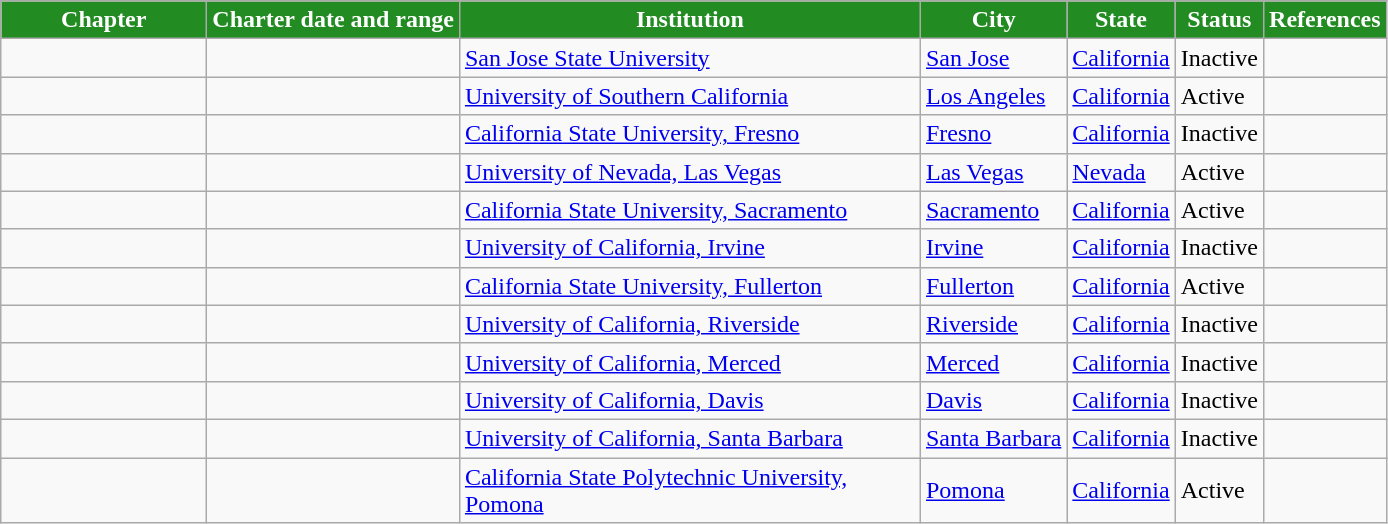<table class="wikitable sortable">
<tr>
<th style="background-color:forestgreen; color:white;" width="130px;">Chapter</th>
<th style="background-color:forestgreen; color:white;">Charter date and range</th>
<th style="background-color:forestgreen; color:white;" width="300px;">Institution</th>
<th style="background-color:forestgreen; color:white;">City</th>
<th style="background-color:forestgreen; color:white;">State</th>
<th style="background-color:forestgreen; color:white;">Status</th>
<th style="background-color:forestgreen; color:white;">References</th>
</tr>
<tr>
<td><em></em></td>
<td></td>
<td><a href='#'>San Jose State University</a></td>
<td><a href='#'>San Jose</a></td>
<td><a href='#'>California</a></td>
<td>Inactive</td>
<td></td>
</tr>
<tr>
<td><strong></strong></td>
<td></td>
<td><a href='#'>University of Southern California</a></td>
<td><a href='#'>Los Angeles</a></td>
<td><a href='#'>California</a></td>
<td>Active</td>
<td></td>
</tr>
<tr>
<td><em></em></td>
<td></td>
<td><a href='#'>California State University, Fresno</a></td>
<td><a href='#'>Fresno</a></td>
<td><a href='#'>California</a></td>
<td>Inactive</td>
<td></td>
</tr>
<tr>
<td><strong></strong></td>
<td></td>
<td><a href='#'>University of Nevada, Las Vegas</a></td>
<td><a href='#'>Las Vegas</a></td>
<td><a href='#'>Nevada</a></td>
<td>Active</td>
<td></td>
</tr>
<tr>
<td><strong></strong></td>
<td></td>
<td><a href='#'>California State University, Sacramento</a></td>
<td><a href='#'>Sacramento</a></td>
<td><a href='#'>California</a></td>
<td>Active</td>
<td></td>
</tr>
<tr>
<td><em></em></td>
<td></td>
<td><a href='#'>University of California, Irvine</a></td>
<td><a href='#'>Irvine</a></td>
<td><a href='#'>California</a></td>
<td>Inactive</td>
<td></td>
</tr>
<tr>
<td><strong></strong></td>
<td></td>
<td><a href='#'>California State University, Fullerton</a></td>
<td><a href='#'>Fullerton</a></td>
<td><a href='#'>California</a></td>
<td>Active</td>
<td></td>
</tr>
<tr>
<td><em></em></td>
<td></td>
<td><a href='#'>University of California, Riverside</a></td>
<td><a href='#'>Riverside</a></td>
<td><a href='#'>California</a></td>
<td>Inactive</td>
<td></td>
</tr>
<tr>
<td><em></em></td>
<td></td>
<td><a href='#'>University of California, Merced</a></td>
<td><a href='#'>Merced</a></td>
<td><a href='#'>California</a></td>
<td>Inactive</td>
<td></td>
</tr>
<tr>
<td><em></em></td>
<td></td>
<td><a href='#'>University of California, Davis</a></td>
<td><a href='#'>Davis</a></td>
<td><a href='#'>California</a></td>
<td>Inactive</td>
<td></td>
</tr>
<tr>
<td><em></em></td>
<td></td>
<td><a href='#'>University of California, Santa Barbara</a></td>
<td><a href='#'>Santa Barbara</a></td>
<td><a href='#'>California</a></td>
<td>Inactive</td>
<td></td>
</tr>
<tr>
<td><strong></strong></td>
<td></td>
<td><a href='#'>California State Polytechnic University, Pomona</a></td>
<td><a href='#'>Pomona</a></td>
<td><a href='#'>California</a></td>
<td>Active</td>
<td></td>
</tr>
</table>
